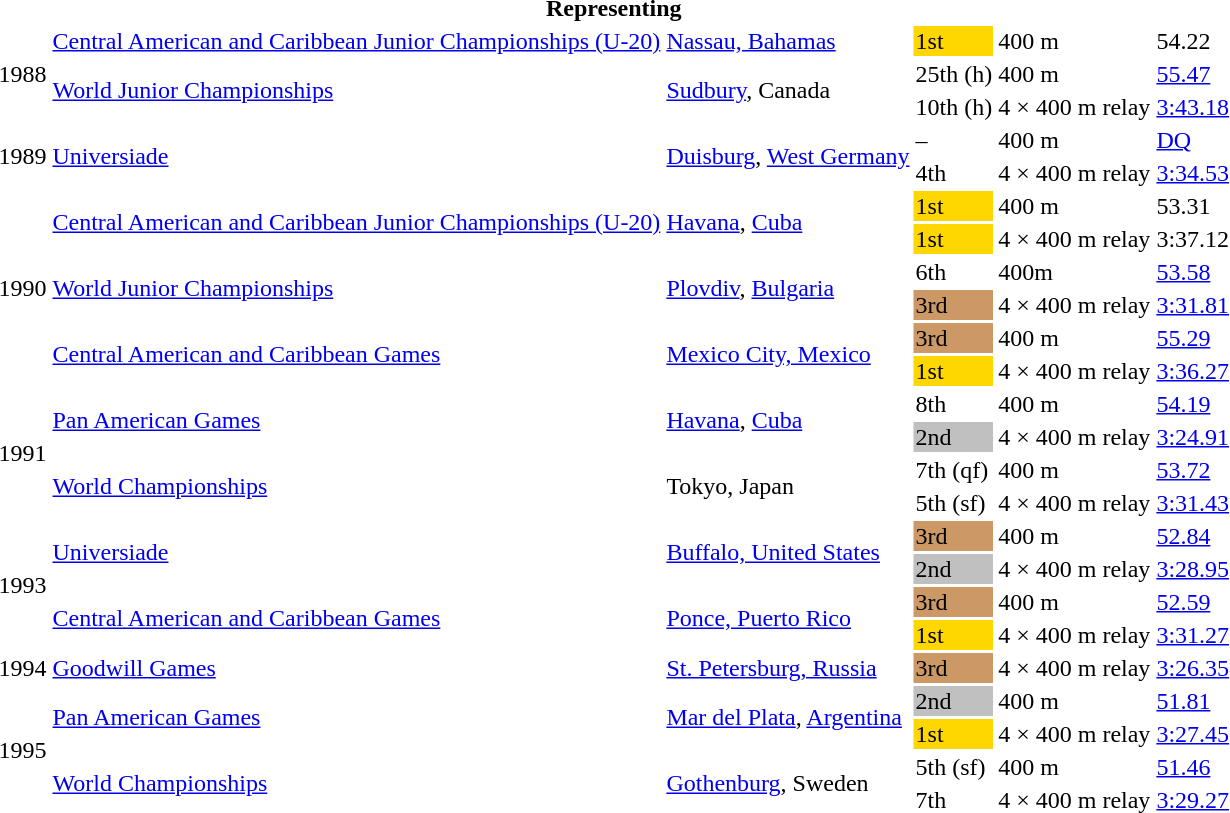<table>
<tr>
<th colspan="6">Representing </th>
</tr>
<tr>
<td rowspan=3>1988</td>
<td><a href='#'>Central American and Caribbean Junior Championships (U-20)</a></td>
<td><a href='#'>Nassau, Bahamas</a></td>
<td bgcolor=gold>1st</td>
<td>400 m</td>
<td>54.22</td>
</tr>
<tr>
<td rowspan=2><a href='#'>World Junior Championships</a></td>
<td rowspan=2><a href='#'>Sudbury</a>, Canada</td>
<td>25th (h)</td>
<td>400 m</td>
<td><a href='#'>55.47</a></td>
</tr>
<tr>
<td>10th (h)</td>
<td>4 × 400 m relay</td>
<td><a href='#'>3:43.18</a></td>
</tr>
<tr>
<td rowspan=2>1989</td>
<td rowspan=2><a href='#'>Universiade</a></td>
<td rowspan=2><a href='#'>Duisburg</a>, <a href='#'>West Germany</a></td>
<td>–</td>
<td>400 m</td>
<td><a href='#'>DQ</a></td>
</tr>
<tr>
<td>4th</td>
<td>4 × 400 m relay</td>
<td><a href='#'>3:34.53</a></td>
</tr>
<tr>
<td rowspan = "6">1990</td>
<td rowspan = "2"><a href='#'>Central American and Caribbean Junior Championships (U-20)</a></td>
<td rowspan = "2"><a href='#'>Havana</a>, <a href='#'>Cuba</a></td>
<td bgcolor=gold>1st</td>
<td>400 m</td>
<td>53.31</td>
</tr>
<tr>
<td bgcolor=gold>1st</td>
<td>4 × 400 m relay</td>
<td>3:37.12</td>
</tr>
<tr>
<td rowspan=2><a href='#'>World Junior Championships</a></td>
<td rowspan=2><a href='#'>Plovdiv</a>, <a href='#'>Bulgaria</a></td>
<td>6th</td>
<td>400m</td>
<td><a href='#'>53.58</a></td>
</tr>
<tr>
<td bgcolor="cc9966">3rd</td>
<td>4 × 400 m relay</td>
<td><a href='#'>3:31.81</a></td>
</tr>
<tr>
<td rowspan=2><a href='#'>Central American and Caribbean Games</a></td>
<td rowspan=2><a href='#'>Mexico City, Mexico</a></td>
<td bgcolor=cc9966>3rd</td>
<td>400 m</td>
<td><a href='#'>55.29</a></td>
</tr>
<tr>
<td bgcolor=gold>1st</td>
<td>4 × 400 m relay</td>
<td><a href='#'>3:36.27</a></td>
</tr>
<tr>
<td rowspan=4>1991</td>
<td rowspan=2><a href='#'>Pan American Games</a></td>
<td rowspan=2><a href='#'>Havana</a>, <a href='#'>Cuba</a></td>
<td>8th</td>
<td>400 m</td>
<td><a href='#'>54.19</a></td>
</tr>
<tr>
<td bgcolor=silver>2nd</td>
<td>4 × 400 m relay</td>
<td><a href='#'>3:24.91</a></td>
</tr>
<tr>
<td rowspan = "2"><a href='#'>World Championships</a></td>
<td rowspan = "2">Tokyo, Japan</td>
<td>7th (qf)</td>
<td>400 m</td>
<td><a href='#'>53.72</a></td>
</tr>
<tr>
<td>5th (sf)</td>
<td>4 × 400 m relay</td>
<td><a href='#'>3:31.43</a></td>
</tr>
<tr>
<td rowspan=4>1993</td>
<td rowspan=2><a href='#'>Universiade</a></td>
<td rowspan=2><a href='#'>Buffalo, United States</a></td>
<td bgcolor=cc9966>3rd</td>
<td>400 m</td>
<td><a href='#'>52.84</a></td>
</tr>
<tr>
<td bgcolor=silver>2nd</td>
<td>4 × 400 m relay</td>
<td><a href='#'>3:28.95</a></td>
</tr>
<tr>
<td rowspan=2><a href='#'>Central American and Caribbean Games</a></td>
<td rowspan=2><a href='#'>Ponce, Puerto Rico</a></td>
<td bgcolor=cc9966>3rd</td>
<td>400 m</td>
<td><a href='#'>52.59</a></td>
</tr>
<tr>
<td bgcolor=gold>1st</td>
<td>4 × 400 m relay</td>
<td><a href='#'>3:31.27</a></td>
</tr>
<tr>
<td>1994</td>
<td><a href='#'>Goodwill Games</a></td>
<td><a href='#'>St. Petersburg, Russia</a></td>
<td bgcolor=cc9966>3rd</td>
<td>4 × 400 m relay</td>
<td><a href='#'>3:26.35</a></td>
</tr>
<tr>
<td rowspan = "4">1995</td>
<td rowspan = "2"><a href='#'>Pan American Games</a></td>
<td rowspan = "2"><a href='#'>Mar del Plata</a>, <a href='#'>Argentina</a></td>
<td bgcolor=silver>2nd</td>
<td>400 m</td>
<td><a href='#'>51.81</a></td>
</tr>
<tr>
<td bgcolor=gold>1st</td>
<td>4 × 400 m relay</td>
<td><a href='#'>3:27.45</a></td>
</tr>
<tr>
<td rowspan = "2"><a href='#'>World Championships</a></td>
<td rowspan = "2"><a href='#'>Gothenburg</a>, Sweden</td>
<td>5th (sf)</td>
<td>400 m</td>
<td><a href='#'>51.46</a></td>
</tr>
<tr>
<td>7th</td>
<td>4 × 400 m relay</td>
<td><a href='#'>3:29.27</a></td>
</tr>
</table>
